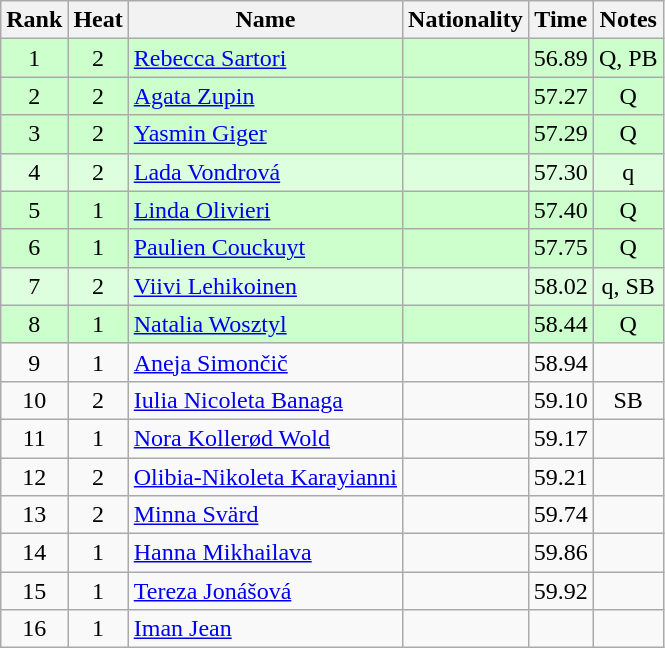<table class="wikitable sortable" style="text-align:center">
<tr>
<th>Rank</th>
<th>Heat</th>
<th>Name</th>
<th>Nationality</th>
<th>Time</th>
<th>Notes</th>
</tr>
<tr bgcolor=ccffcc>
<td>1</td>
<td>2</td>
<td align=left><a href='#'>Rebecca Sartori</a></td>
<td align=left></td>
<td>56.89</td>
<td>Q, PB</td>
</tr>
<tr bgcolor=ccffcc>
<td>2</td>
<td>2</td>
<td align=left><a href='#'>Agata Zupin</a></td>
<td align=left></td>
<td>57.27</td>
<td>Q</td>
</tr>
<tr bgcolor=ccffcc>
<td>3</td>
<td>2</td>
<td align=left><a href='#'>Yasmin Giger</a></td>
<td align=left></td>
<td>57.29</td>
<td>Q</td>
</tr>
<tr bgcolor=ddffdd>
<td>4</td>
<td>2</td>
<td align=left><a href='#'>Lada Vondrová</a></td>
<td align=left></td>
<td>57.30</td>
<td>q</td>
</tr>
<tr bgcolor=ccffcc>
<td>5</td>
<td>1</td>
<td align=left><a href='#'>Linda Olivieri</a></td>
<td align=left></td>
<td>57.40</td>
<td>Q</td>
</tr>
<tr bgcolor=ccffcc>
<td>6</td>
<td>1</td>
<td align=left><a href='#'>Paulien Couckuyt</a></td>
<td align=left></td>
<td>57.75</td>
<td>Q</td>
</tr>
<tr bgcolor=ddffdd>
<td>7</td>
<td>2</td>
<td align=left><a href='#'>Viivi Lehikoinen</a></td>
<td align=left></td>
<td>58.02</td>
<td>q, SB</td>
</tr>
<tr bgcolor=ccffcc>
<td>8</td>
<td>1</td>
<td align=left><a href='#'>Natalia Wosztyl</a></td>
<td align=left></td>
<td>58.44</td>
<td>Q</td>
</tr>
<tr>
<td>9</td>
<td>1</td>
<td align=left><a href='#'>Aneja Simončič</a></td>
<td align=left></td>
<td>58.94</td>
<td></td>
</tr>
<tr>
<td>10</td>
<td>2</td>
<td align=left><a href='#'>Iulia Nicoleta Banaga</a></td>
<td align=left></td>
<td>59.10</td>
<td>SB</td>
</tr>
<tr>
<td>11</td>
<td>1</td>
<td align=left><a href='#'>Nora Kollerød Wold</a></td>
<td align=left></td>
<td>59.17</td>
<td></td>
</tr>
<tr>
<td>12</td>
<td>2</td>
<td align=left><a href='#'>Olibia-Nikoleta Karayianni</a></td>
<td align=left></td>
<td>59.21</td>
<td></td>
</tr>
<tr>
<td>13</td>
<td>2</td>
<td align=left><a href='#'>Minna Svärd</a></td>
<td align=left></td>
<td>59.74</td>
<td></td>
</tr>
<tr>
<td>14</td>
<td>1</td>
<td align=left><a href='#'>Hanna Mikhailava</a></td>
<td align=left></td>
<td>59.86</td>
<td></td>
</tr>
<tr>
<td>15</td>
<td>1</td>
<td align=left><a href='#'>Tereza Jonášová</a></td>
<td align=left></td>
<td>59.92</td>
<td></td>
</tr>
<tr>
<td>16</td>
<td>1</td>
<td align=left><a href='#'>Iman Jean</a></td>
<td align=left></td>
<td></td>
<td></td>
</tr>
</table>
